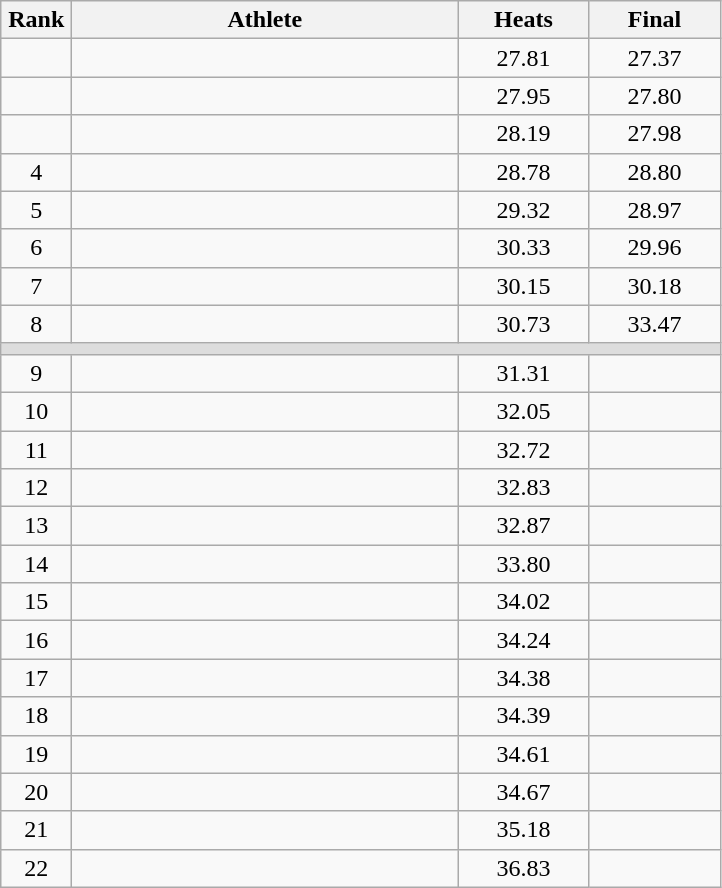<table class=wikitable style="text-align:center">
<tr>
<th width=40>Rank</th>
<th width=250>Athlete</th>
<th width=80>Heats</th>
<th width=80>Final</th>
</tr>
<tr>
<td></td>
<td align=left></td>
<td>27.81</td>
<td>27.37</td>
</tr>
<tr>
<td></td>
<td align=left></td>
<td>27.95</td>
<td>27.80</td>
</tr>
<tr>
<td></td>
<td align=left></td>
<td>28.19</td>
<td>27.98</td>
</tr>
<tr>
<td>4</td>
<td align=left></td>
<td>28.78</td>
<td>28.80</td>
</tr>
<tr>
<td>5</td>
<td align=left></td>
<td>29.32</td>
<td>28.97</td>
</tr>
<tr>
<td>6</td>
<td align=left></td>
<td>30.33</td>
<td>29.96</td>
</tr>
<tr>
<td>7</td>
<td align=left></td>
<td>30.15</td>
<td>30.18</td>
</tr>
<tr>
<td>8</td>
<td align=left></td>
<td>30.73</td>
<td>33.47</td>
</tr>
<tr bgcolor=#DDDDDD>
<td colspan=4></td>
</tr>
<tr>
<td>9</td>
<td align=left></td>
<td>31.31</td>
<td></td>
</tr>
<tr>
<td>10</td>
<td align=left></td>
<td>32.05</td>
<td></td>
</tr>
<tr>
<td>11</td>
<td align=left></td>
<td>32.72</td>
<td></td>
</tr>
<tr>
<td>12</td>
<td align=left></td>
<td>32.83</td>
<td></td>
</tr>
<tr>
<td>13</td>
<td align=left></td>
<td>32.87</td>
<td></td>
</tr>
<tr>
<td>14</td>
<td align=left></td>
<td>33.80</td>
<td></td>
</tr>
<tr>
<td>15</td>
<td align=left></td>
<td>34.02</td>
<td></td>
</tr>
<tr>
<td>16</td>
<td align=left></td>
<td>34.24</td>
<td></td>
</tr>
<tr>
<td>17</td>
<td align=left></td>
<td>34.38</td>
<td></td>
</tr>
<tr>
<td>18</td>
<td align=left></td>
<td>34.39</td>
<td></td>
</tr>
<tr>
<td>19</td>
<td align=left></td>
<td>34.61</td>
<td></td>
</tr>
<tr>
<td>20</td>
<td align=left></td>
<td>34.67</td>
<td></td>
</tr>
<tr>
<td>21</td>
<td align=left></td>
<td>35.18</td>
<td></td>
</tr>
<tr>
<td>22</td>
<td align=left></td>
<td>36.83</td>
<td></td>
</tr>
</table>
